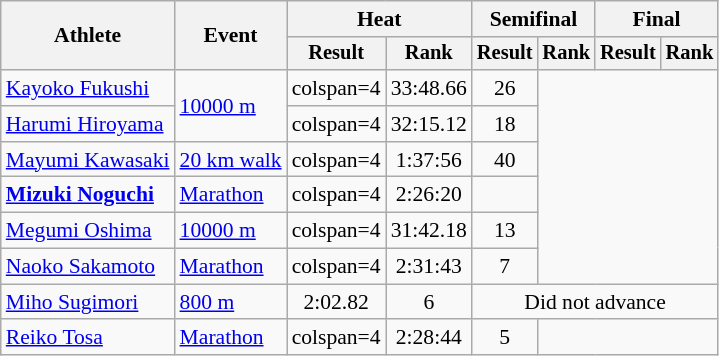<table class=wikitable style="font-size:90%">
<tr>
<th rowspan="2">Athlete</th>
<th rowspan="2">Event</th>
<th colspan="2">Heat</th>
<th colspan="2">Semifinal</th>
<th colspan="2">Final</th>
</tr>
<tr style="font-size:95%">
<th>Result</th>
<th>Rank</th>
<th>Result</th>
<th>Rank</th>
<th>Result</th>
<th>Rank</th>
</tr>
<tr align=center>
<td align=left><a href='#'>Kayoko Fukushi</a></td>
<td align=left rowspan=2><a href='#'>10000 m</a></td>
<td>colspan=4 </td>
<td>33:48.66</td>
<td>26</td>
</tr>
<tr align=center>
<td align=left><a href='#'>Harumi Hiroyama</a></td>
<td>colspan=4 </td>
<td>32:15.12</td>
<td>18</td>
</tr>
<tr align=center>
<td align=left><a href='#'>Mayumi Kawasaki</a></td>
<td align=left><a href='#'>20 km walk</a></td>
<td>colspan=4 </td>
<td>1:37:56</td>
<td>40</td>
</tr>
<tr align=center>
<td align=left><strong><a href='#'>Mizuki Noguchi</a></strong></td>
<td align=left><a href='#'>Marathon</a></td>
<td>colspan=4 </td>
<td>2:26:20</td>
<td></td>
</tr>
<tr align=center>
<td align=left><a href='#'>Megumi Oshima</a></td>
<td align=left><a href='#'>10000 m</a></td>
<td>colspan=4 </td>
<td>31:42.18</td>
<td>13</td>
</tr>
<tr align=center>
<td align=left><a href='#'>Naoko Sakamoto</a></td>
<td align=left><a href='#'>Marathon</a></td>
<td>colspan=4 </td>
<td>2:31:43</td>
<td>7</td>
</tr>
<tr align=center>
<td align=left><a href='#'>Miho Sugimori</a></td>
<td align=left><a href='#'>800 m</a></td>
<td>2:02.82</td>
<td>6</td>
<td colspan =4>Did not advance</td>
</tr>
<tr align=center>
<td align=left><a href='#'>Reiko Tosa</a></td>
<td align=left><a href='#'>Marathon</a></td>
<td>colspan=4 </td>
<td>2:28:44</td>
<td>5</td>
</tr>
</table>
